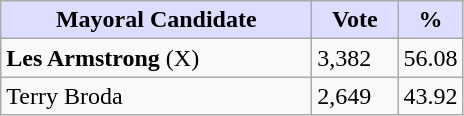<table class="wikitable">
<tr>
<th style="background:#ddf; width:200px;">Mayoral Candidate</th>
<th style="background:#ddf; width:50px;">Vote</th>
<th style="background:#ddf; width:30px;">%</th>
</tr>
<tr>
<td><strong>Les Armstrong</strong> (X)</td>
<td>3,382</td>
<td>56.08</td>
</tr>
<tr>
<td>Terry Broda</td>
<td>2,649</td>
<td>43.92</td>
</tr>
</table>
